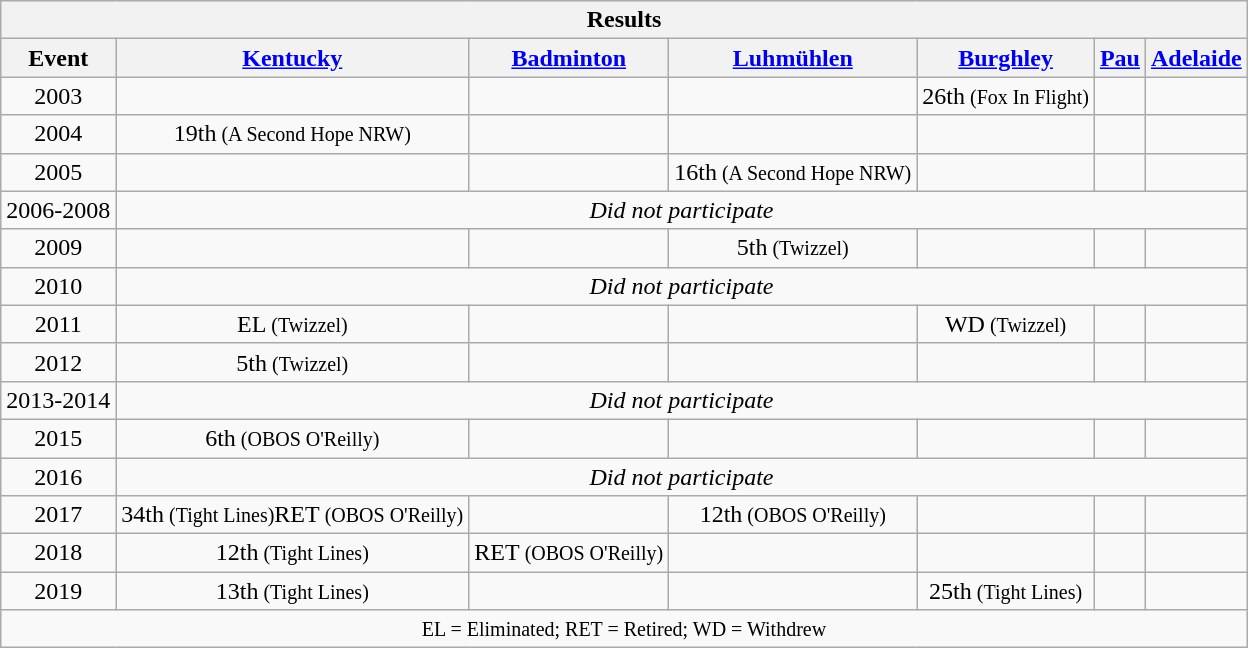<table class="wikitable" style="text-align:center">
<tr>
<th colspan="13" align="center"><strong>Results</strong></th>
</tr>
<tr>
<th>Event</th>
<th><a href='#'>Kentucky</a></th>
<th><a href='#'>Badminton</a></th>
<th><a href='#'>Luhmühlen</a></th>
<th><a href='#'>Burghley</a></th>
<th><a href='#'>Pau</a></th>
<th><a href='#'>Adelaide</a></th>
</tr>
<tr>
<td>2003</td>
<td></td>
<td></td>
<td></td>
<td>26th<small> (Fox In Flight)</small></td>
<td></td>
<td></td>
</tr>
<tr>
<td>2004</td>
<td>19th<small> (A Second Hope NRW)</small></td>
<td></td>
<td></td>
<td></td>
<td></td>
<td></td>
</tr>
<tr>
<td>2005</td>
<td></td>
<td></td>
<td>16th<small> (A Second Hope NRW)</small></td>
<td></td>
<td></td>
<td></td>
</tr>
<tr>
<td>2006-2008</td>
<td colspan="6"><em>Did not participate</em></td>
</tr>
<tr>
<td>2009</td>
<td></td>
<td></td>
<td>5th<small> (Twizzel)</small></td>
<td></td>
<td></td>
<td></td>
</tr>
<tr>
<td>2010</td>
<td colspan="6"><em>Did not participate</em></td>
</tr>
<tr>
<td>2011</td>
<td>EL<small> (Twizzel)</small></td>
<td></td>
<td></td>
<td>WD<small> (Twizzel)</small></td>
<td></td>
<td></td>
</tr>
<tr>
<td>2012</td>
<td>5th<small> (Twizzel)</small></td>
<td></td>
<td></td>
<td></td>
<td></td>
<td></td>
</tr>
<tr>
<td>2013-2014</td>
<td colspan="6"><em>Did not participate</em></td>
</tr>
<tr>
<td>2015</td>
<td>6th<small> (OBOS O'Reilly)</small></td>
<td></td>
<td></td>
<td></td>
<td></td>
<td></td>
</tr>
<tr>
<td>2016</td>
<td colspan="6"><em>Did not participate</em></td>
</tr>
<tr>
<td>2017</td>
<td>34th<small> (Tight Lines)</small>RET<small> (OBOS O'Reilly)</small></td>
<td></td>
<td>12th<small> (OBOS O'Reilly)</small></td>
<td></td>
<td></td>
<td></td>
</tr>
<tr>
<td>2018</td>
<td>12th<small> (Tight Lines)</small></td>
<td>RET<small> (OBOS O'Reilly)</small></td>
<td></td>
<td></td>
<td></td>
<td></td>
</tr>
<tr>
<td>2019</td>
<td>13th<small> (Tight Lines)</small></td>
<td></td>
<td></td>
<td>25th<small> (Tight Lines)</small></td>
<td></td>
<td></td>
</tr>
<tr>
<td colspan="13" align="center"><small> EL = Eliminated; RET = Retired; WD = Withdrew </small></td>
</tr>
</table>
